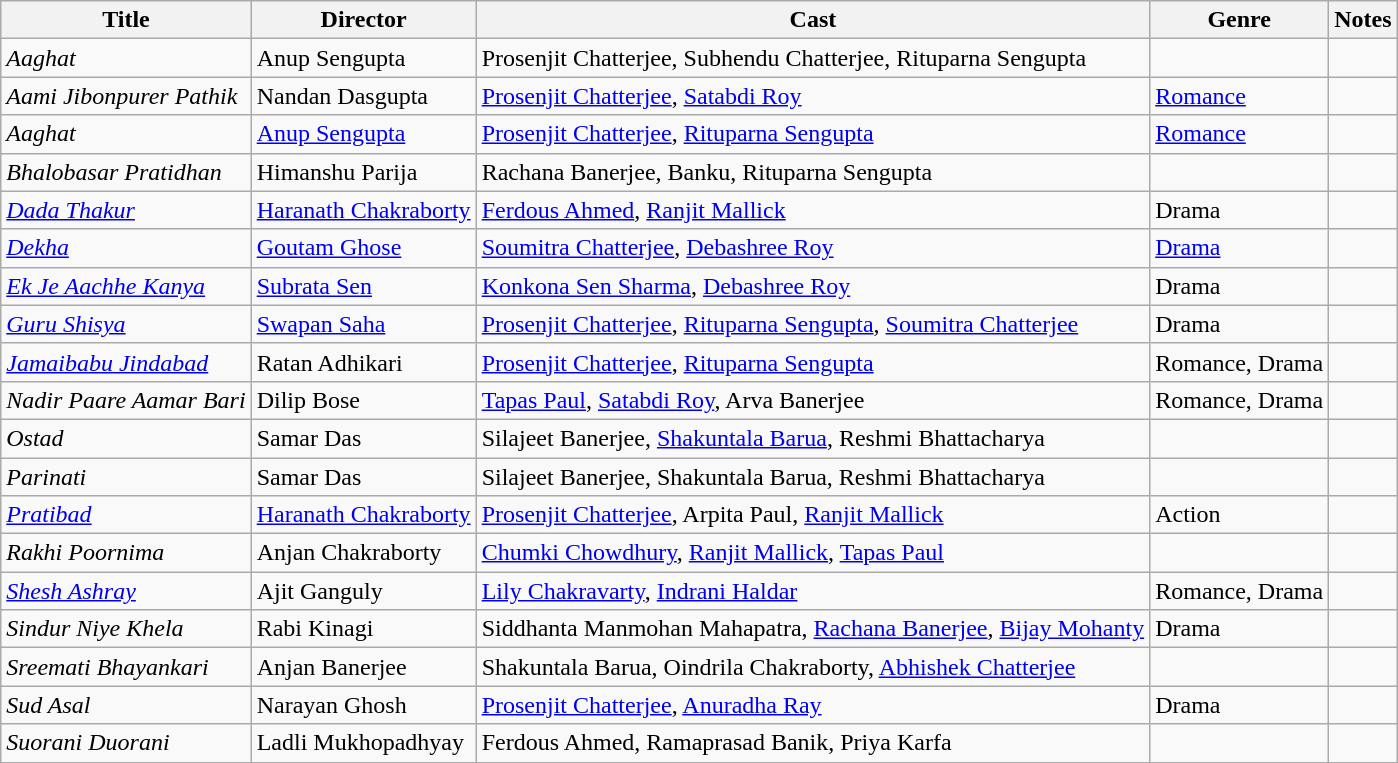<table class="wikitable sortable" border="0">
<tr>
<th>Title</th>
<th>Director</th>
<th>Cast</th>
<th>Genre</th>
<th>Notes</th>
</tr>
<tr>
<td><em>Aaghat</em></td>
<td>Anup Sengupta</td>
<td>Prosenjit Chatterjee, Subhendu Chatterjee, Rituparna Sengupta</td>
<td></td>
<td></td>
</tr>
<tr>
<td><em>Aami Jibonpurer Pathik</em></td>
<td>Nandan Dasgupta</td>
<td><a href='#'>Prosenjit Chatterjee</a>, <a href='#'>Satabdi Roy</a></td>
<td><a href='#'>Romance</a></td>
<td></td>
</tr>
<tr>
<td><em>Aaghat</em></td>
<td><a href='#'>Anup Sengupta</a></td>
<td><a href='#'>Prosenjit Chatterjee</a>, <a href='#'>Rituparna Sengupta</a></td>
<td><a href='#'>Romance</a></td>
<td></td>
</tr>
<tr>
<td><em>Bhalobasar Pratidhan</em></td>
<td>Himanshu Parija</td>
<td>Rachana Banerjee, Banku, Rituparna Sengupta</td>
<td></td>
<td></td>
</tr>
<tr>
<td><em><a href='#'>Dada Thakur</a></em></td>
<td><a href='#'>Haranath Chakraborty</a></td>
<td><a href='#'>Ferdous Ahmed</a>, <a href='#'>Ranjit Mallick</a></td>
<td>Drama</td>
<td></td>
</tr>
<tr>
<td><em><a href='#'>Dekha</a></em></td>
<td><a href='#'>Goutam Ghose</a></td>
<td><a href='#'>Soumitra Chatterjee</a>, <a href='#'>Debashree Roy</a></td>
<td><a href='#'>Drama</a></td>
<td></td>
</tr>
<tr>
<td><em><a href='#'>Ek Je Aachhe Kanya</a></em></td>
<td><a href='#'>Subrata Sen</a></td>
<td><a href='#'>Konkona Sen Sharma</a>, <a href='#'>Debashree Roy</a></td>
<td>Drama</td>
<td></td>
</tr>
<tr>
<td><em><a href='#'>Guru Shisya</a></em></td>
<td><a href='#'>Swapan Saha</a></td>
<td><a href='#'>Prosenjit Chatterjee</a>, <a href='#'>Rituparna Sengupta</a>, <a href='#'>Soumitra Chatterjee</a></td>
<td>Drama</td>
<td></td>
</tr>
<tr>
<td><em><a href='#'>Jamaibabu Jindabad</a></em></td>
<td>Ratan Adhikari</td>
<td><a href='#'>Prosenjit Chatterjee</a>, <a href='#'>Rituparna Sengupta</a></td>
<td>Romance, Drama</td>
<td></td>
</tr>
<tr>
<td><em>Nadir Paare Aamar Bari</em></td>
<td>Dilip Bose</td>
<td><a href='#'>Tapas Paul</a>, <a href='#'>Satabdi Roy</a>, Arva Banerjee</td>
<td>Romance, Drama</td>
<td></td>
</tr>
<tr>
<td><em>Ostad</em></td>
<td>Samar Das</td>
<td>Silajeet Banerjee, <a href='#'>Shakuntala Barua</a>, Reshmi Bhattacharya</td>
<td></td>
<td></td>
</tr>
<tr>
<td><em>Parinati</em></td>
<td>Samar Das</td>
<td>Silajeet Banerjee, Shakuntala Barua, Reshmi Bhattacharya</td>
<td></td>
<td></td>
</tr>
<tr>
<td><em><a href='#'>Pratibad</a></em></td>
<td><a href='#'>Haranath Chakraborty</a></td>
<td><a href='#'>Prosenjit Chatterjee</a>, Arpita Paul, <a href='#'>Ranjit Mallick</a></td>
<td>Action</td>
<td></td>
</tr>
<tr>
<td><em>Rakhi Poornima</em></td>
<td>Anjan Chakraborty</td>
<td><a href='#'>Chumki Chowdhury</a>, <a href='#'>Ranjit Mallick</a>, <a href='#'>Tapas Paul</a></td>
<td></td>
<td></td>
</tr>
<tr>
<td><em><a href='#'>Shesh Ashray</a></em></td>
<td>Ajit Ganguly</td>
<td><a href='#'>Lily Chakravarty</a>, <a href='#'>Indrani Haldar</a></td>
<td>Romance, Drama</td>
<td></td>
</tr>
<tr>
<td><em>Sindur Niye Khela</em></td>
<td>Rabi Kinagi</td>
<td>Siddhanta Manmohan Mahapatra, <a href='#'>Rachana Banerjee</a>, <a href='#'>Bijay Mohanty</a></td>
<td>Drama</td>
<td></td>
</tr>
<tr>
<td><em>Sreemati Bhayankari</em></td>
<td>Anjan Banerjee</td>
<td>Shakuntala Barua, Oindrila Chakraborty, <a href='#'>Abhishek Chatterjee</a></td>
<td></td>
<td></td>
</tr>
<tr>
<td><em>Sud Asal</em></td>
<td>Narayan Ghosh</td>
<td><a href='#'>Prosenjit Chatterjee</a>, <a href='#'>Anuradha Ray</a></td>
<td>Drama</td>
<td></td>
</tr>
<tr>
<td><em>Suorani Duorani</em></td>
<td>Ladli Mukhopadhyay</td>
<td>Ferdous Ahmed, Ramaprasad Banik, Priya Karfa</td>
<td></td>
<td></td>
</tr>
<tr>
</tr>
</table>
